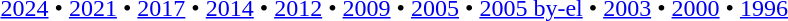<table id=toc class=toc summary=Contents>
<tr>
<td align=center><br><a href='#'>2024</a> • <a href='#'>2021</a> • <a href='#'>2017</a> • <a href='#'>2014</a> • <a href='#'>2012</a> • <a href='#'>2009</a> • <a href='#'>2005</a> • <a href='#'>2005 by-el</a> • <a href='#'>2003</a> • <a href='#'>2000</a> • <a href='#'>1996</a></td>
</tr>
</table>
